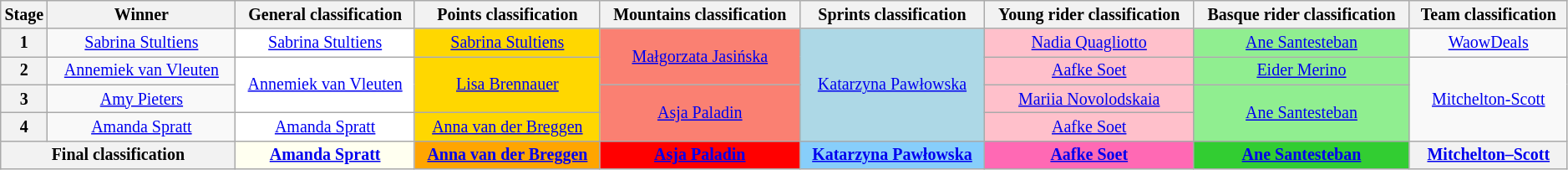<table class="wikitable" width="99%" style="text-align: center; font-size:smaller;">
<tr>
<th width="2%">Stage</th>
<th width="12%">Winner</th>
<th>General classification<br></th>
<th>Points classification<br></th>
<th>Mountains classification<br></th>
<th>Sprints classification<br></th>
<th>Young rider classification<br></th>
<th>Basque rider classification<br></th>
<th>Team classification</th>
</tr>
<tr>
<th>1</th>
<td><a href='#'>Sabrina Stultiens</a></td>
<td style=background:White rowspan=1><a href='#'>Sabrina Stultiens</a></td>
<td style=background:Gold rowspan=1><a href='#'>Sabrina Stultiens</a></td>
<td style=background:Salmon rowspan=2><a href='#'>Małgorzata Jasińska</a></td>
<td style=background:LightBlue rowspan=4><a href='#'>Katarzyna Pawłowska</a></td>
<td style=background:Pink rowspan=1><a href='#'>Nadia Quagliotto</a></td>
<td style=background:LightGreen rowspan=1><a href='#'>Ane Santesteban</a></td>
<td rowspan=1><a href='#'>WaowDeals</a></td>
</tr>
<tr>
<th>2</th>
<td><a href='#'>Annemiek van Vleuten</a></td>
<td style=background:White rowspan=2><a href='#'>Annemiek van Vleuten</a></td>
<td style=background:Gold rowspan=2><a href='#'>Lisa Brennauer</a></td>
<td style=background:Pink rowspan=1><a href='#'>Aafke Soet</a></td>
<td style=background:LightGreen rowspan=1><a href='#'>Eider Merino</a></td>
<td rowspan=3><a href='#'>Mitchelton-Scott</a></td>
</tr>
<tr>
<th>3</th>
<td><a href='#'>Amy Pieters</a></td>
<td style=background:Salmon rowspan=2><a href='#'>Asja Paladin</a></td>
<td style=background:Pink rowspan=1><a href='#'>Mariia Novolodskaia</a></td>
<td style=background:LightGreen rowspan=2><a href='#'>Ane Santesteban</a></td>
</tr>
<tr>
<th>4</th>
<td><a href='#'>Amanda Spratt</a></td>
<td style=background:White rowspan=1><a href='#'>Amanda Spratt</a></td>
<td style=background:Gold rowspan=1><a href='#'>Anna van der Breggen</a></td>
<td style=background:Pink rowspan=1><a href='#'>Aafke Soet</a></td>
</tr>
<tr>
<th colspan="2">Final classification</th>
<th style=background:Ivory><strong><a href='#'>Amanda Spratt</a></strong></th>
<th style=background:Orange><strong><a href='#'>Anna van der Breggen</a></strong></th>
<th style=background:Red><strong><a href='#'>Asja Paladin</a></strong></th>
<th style=background:LightSkyBlue><strong><a href='#'>Katarzyna Pawłowska</a></strong></th>
<th style=background:HotPink><strong><a href='#'>Aafke Soet</a></strong></th>
<th style=background:LimeGreen><strong><a href='#'>Ane Santesteban</a></strong></th>
<th><strong><a href='#'>Mitchelton–Scott</a></strong></th>
</tr>
</table>
